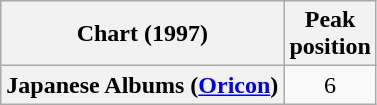<table class="wikitable plainrowheaders" style="text-align:center">
<tr>
<th scope="col">Chart (1997)</th>
<th scope="col">Peak<br> position</th>
</tr>
<tr>
<th scope="row">Japanese Albums (<a href='#'>Oricon</a>)</th>
<td>6</td>
</tr>
</table>
